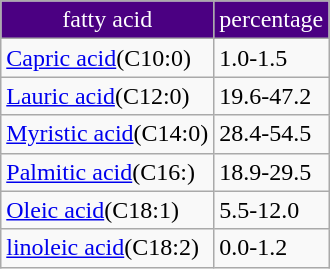<table class="wikitable">
<tr style="background:indigo; color:white" align="center">
<td>fatty acid</td>
<td>percentage</td>
</tr>
<tr>
<td><a href='#'>Capric acid</a>(C10:0)</td>
<td>1.0-1.5</td>
</tr>
<tr>
<td><a href='#'>Lauric acid</a>(C12:0)</td>
<td>19.6-47.2</td>
</tr>
<tr>
<td><a href='#'>Myristic acid</a>(C14:0)</td>
<td>28.4-54.5</td>
</tr>
<tr>
<td><a href='#'>Palmitic acid</a>(C16:)</td>
<td>18.9-29.5</td>
</tr>
<tr>
<td><a href='#'>Oleic acid</a>(C18:1)</td>
<td>5.5-12.0</td>
</tr>
<tr>
<td><a href='#'>linoleic acid</a>(C18:2)</td>
<td>0.0-1.2</td>
</tr>
</table>
